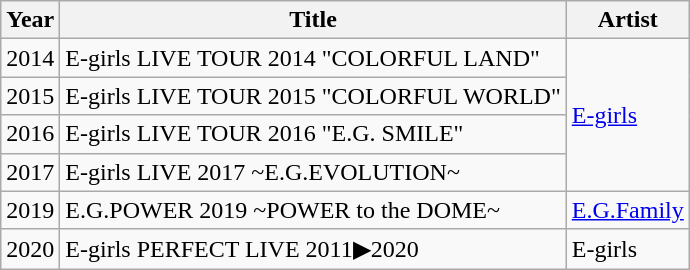<table class="wikitable">
<tr>
<th>Year</th>
<th>Title</th>
<th>Artist</th>
</tr>
<tr>
<td>2014</td>
<td>E-girls LIVE TOUR 2014 "COLORFUL LAND"</td>
<td rowspan="4"><a href='#'>E-girls</a></td>
</tr>
<tr>
<td>2015</td>
<td>E-girls LIVE TOUR 2015 "COLORFUL WORLD"</td>
</tr>
<tr>
<td>2016</td>
<td>E-girls LIVE TOUR 2016 "E.G. SMILE"</td>
</tr>
<tr>
<td>2017</td>
<td>E-girls LIVE 2017 ~E.G.EVOLUTION~</td>
</tr>
<tr>
<td>2019</td>
<td>E.G.POWER 2019 ~POWER to the DOME~</td>
<td><a href='#'>E.G.Family</a></td>
</tr>
<tr>
<td>2020</td>
<td>E-girls PERFECT LIVE 2011▶2020</td>
<td>E-girls</td>
</tr>
</table>
